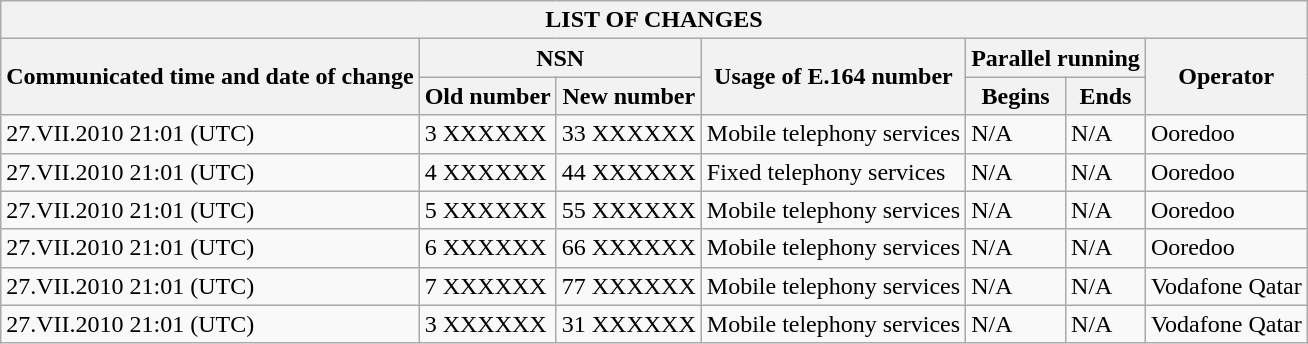<table class="wikitable" border=1>
<tr>
<th colspan="7">LIST OF CHANGES</th>
</tr>
<tr>
<th rowspan="2">Communicated time and date of change</th>
<th colspan="2">NSN</th>
<th rowspan="2">Usage of E.164 number</th>
<th colspan="2">Parallel running</th>
<th rowspan="2">Operator</th>
</tr>
<tr>
<th>Old number</th>
<th>New number</th>
<th>Begins</th>
<th>Ends</th>
</tr>
<tr>
<td>27.VII.2010 21:01 (UTC)</td>
<td>3 XXXXXX</td>
<td>33 XXXXXX</td>
<td>Mobile telephony services</td>
<td>N/A</td>
<td>N/A</td>
<td>Ooredoo</td>
</tr>
<tr>
<td>27.VII.2010 21:01 (UTC)</td>
<td>4 XXXXXX</td>
<td>44 XXXXXX</td>
<td>Fixed telephony services</td>
<td>N/A</td>
<td>N/A</td>
<td>Ooredoo</td>
</tr>
<tr>
<td>27.VII.2010 21:01 (UTC)</td>
<td>5 XXXXXX</td>
<td>55 XXXXXX</td>
<td>Mobile telephony services</td>
<td>N/A</td>
<td>N/A</td>
<td>Ooredoo</td>
</tr>
<tr>
<td>27.VII.2010 21:01 (UTC)</td>
<td>6 XXXXXX</td>
<td>66 XXXXXX</td>
<td>Mobile telephony services</td>
<td>N/A</td>
<td>N/A</td>
<td>Ooredoo</td>
</tr>
<tr>
<td>27.VII.2010 21:01 (UTC)</td>
<td>7 XXXXXX</td>
<td>77 XXXXXX</td>
<td>Mobile telephony services</td>
<td>N/A</td>
<td>N/A</td>
<td>Vodafone Qatar</td>
</tr>
<tr>
<td>27.VII.2010 21:01 (UTC)</td>
<td>3 XXXXXX</td>
<td>31 XXXXXX</td>
<td>Mobile telephony services</td>
<td>N/A</td>
<td>N/A</td>
<td>Vodafone Qatar</td>
</tr>
</table>
